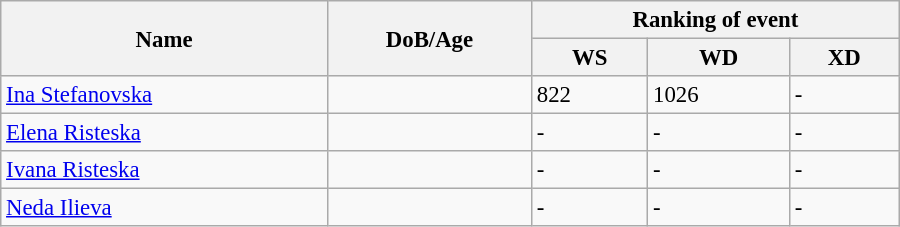<table class="wikitable" style="width:600px; font-size:95%;">
<tr>
<th rowspan="2" align="left">Name</th>
<th rowspan="2" align="left">DoB/Age</th>
<th colspan="3" align="center">Ranking of event</th>
</tr>
<tr>
<th align="center">WS</th>
<th>WD</th>
<th align="center">XD</th>
</tr>
<tr>
<td><a href='#'>Ina Stefanovska</a></td>
<td></td>
<td>822</td>
<td>1026</td>
<td>-</td>
</tr>
<tr>
<td><a href='#'>Elena Risteska</a></td>
<td></td>
<td>-</td>
<td>-</td>
<td>-</td>
</tr>
<tr>
<td><a href='#'>Ivana Risteska</a></td>
<td></td>
<td>-</td>
<td>-</td>
<td>-</td>
</tr>
<tr>
<td><a href='#'>Neda Ilieva</a></td>
<td></td>
<td>-</td>
<td>-</td>
<td>-</td>
</tr>
</table>
